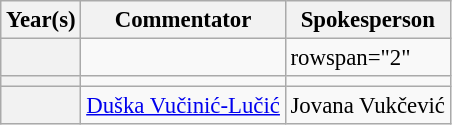<table class="wikitable sortable plainrowheaders" style="font-size:95%; text-align: left;">
<tr>
<th scope="col">Year(s)</th>
<th scope="col">Commentator</th>
<th scope="col">Spokesperson</th>
</tr>
<tr>
<th scope="row" style="text-align:center;"></th>
<td></td>
<td>rowspan="2" </td>
</tr>
<tr>
<th scope="row" style="text-align:center;"></th>
<td></td>
</tr>
<tr>
<th scope="row" style="text-align:center;"></th>
<td><a href='#'>Duška Vučinić-Lučić</a></td>
<td>Jovana Vukčević</td>
</tr>
</table>
